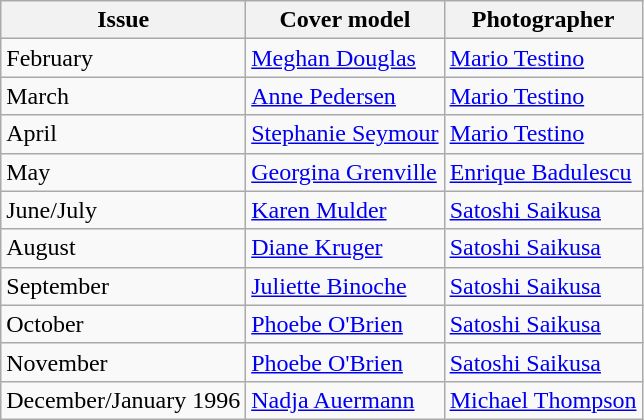<table class="sortable wikitable">
<tr>
<th>Issue</th>
<th>Cover model</th>
<th>Photographer</th>
</tr>
<tr>
<td>February</td>
<td><a href='#'>Meghan Douglas</a></td>
<td><a href='#'>Mario Testino</a></td>
</tr>
<tr>
<td>March</td>
<td><a href='#'>Anne Pedersen</a></td>
<td><a href='#'>Mario Testino</a></td>
</tr>
<tr>
<td>April</td>
<td><a href='#'>Stephanie Seymour</a></td>
<td><a href='#'>Mario Testino</a></td>
</tr>
<tr>
<td>May</td>
<td><a href='#'>Georgina Grenville</a></td>
<td><a href='#'>Enrique Badulescu</a></td>
</tr>
<tr>
<td>June/July</td>
<td><a href='#'>Karen Mulder</a></td>
<td><a href='#'>Satoshi Saikusa</a></td>
</tr>
<tr>
<td>August</td>
<td><a href='#'>Diane Kruger</a></td>
<td><a href='#'>Satoshi Saikusa</a></td>
</tr>
<tr>
<td>September</td>
<td><a href='#'>Juliette Binoche</a></td>
<td><a href='#'>Satoshi Saikusa</a></td>
</tr>
<tr>
<td>October</td>
<td><a href='#'>Phoebe O'Brien</a></td>
<td><a href='#'>Satoshi Saikusa</a></td>
</tr>
<tr>
<td>November</td>
<td><a href='#'>Phoebe O'Brien</a></td>
<td><a href='#'>Satoshi Saikusa</a></td>
</tr>
<tr>
<td>December/January 1996</td>
<td><a href='#'>Nadja Auermann</a></td>
<td><a href='#'>Michael Thompson</a></td>
</tr>
</table>
